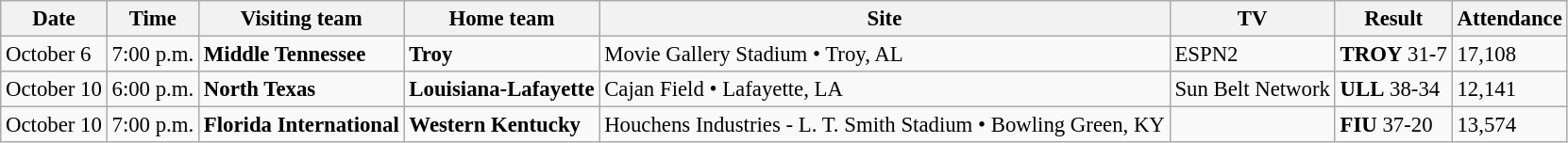<table class="wikitable" style="font-size:95%;">
<tr>
<th>Date</th>
<th>Time</th>
<th>Visiting team</th>
<th>Home team</th>
<th>Site</th>
<th>TV</th>
<th>Result</th>
<th>Attendance</th>
</tr>
<tr bgcolor=>
<td>October 6</td>
<td>7:00 p.m.</td>
<td><strong>Middle Tennessee</strong></td>
<td><strong>Troy</strong></td>
<td>Movie Gallery Stadium • Troy, AL</td>
<td>ESPN2</td>
<td><strong>TROY</strong> 31-7</td>
<td>17,108</td>
</tr>
<tr bgcolor=>
<td>October 10</td>
<td>6:00 p.m.</td>
<td><strong>North Texas</strong></td>
<td><strong>Louisiana-Lafayette</strong></td>
<td>Cajan Field • Lafayette, LA</td>
<td>Sun Belt Network</td>
<td><strong>ULL</strong> 38-34</td>
<td>12,141</td>
</tr>
<tr bgcolor=>
<td>October 10</td>
<td>7:00 p.m.</td>
<td><strong>Florida International</strong></td>
<td><strong>Western Kentucky</strong></td>
<td>Houchens Industries - L. T. Smith Stadium • Bowling Green, KY</td>
<td></td>
<td><strong>FIU</strong> 37-20</td>
<td>13,574</td>
</tr>
</table>
